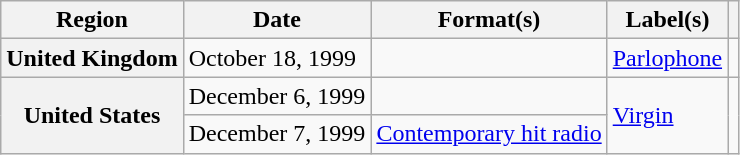<table class="wikitable plainrowheaders">
<tr>
<th scope="col">Region</th>
<th scope="col">Date</th>
<th scope="col">Format(s)</th>
<th scope="col">Label(s)</th>
<th scope="col"></th>
</tr>
<tr>
<th scope="row">United Kingdom</th>
<td>October 18, 1999</td>
<td></td>
<td><a href='#'>Parlophone</a></td>
<td align="center"></td>
</tr>
<tr>
<th scope="row" rowspan="2">United States</th>
<td>December 6, 1999</td>
<td></td>
<td rowspan="2"><a href='#'>Virgin</a></td>
<td rowspan="2" align="center"></td>
</tr>
<tr>
<td>December 7, 1999</td>
<td><a href='#'>Contemporary hit radio</a></td>
</tr>
</table>
